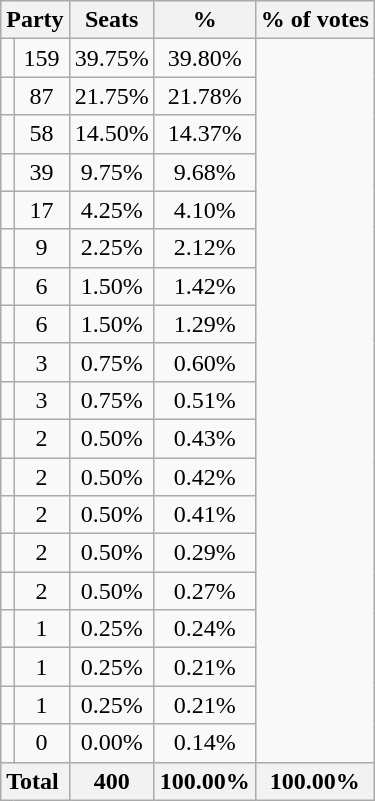<table class="wikitable sortable">
<tr style="background:#e9e9e9;">
<th colspan="2" style="text-align:left">Party</th>
<th style="text-align:center">Seats</th>
<th style="text-align:center">%</th>
<th style="text-align:center">% of votes</th>
</tr>
<tr>
<td></td>
<td style="text-align:center;">159</td>
<td style="text-align:center;">39.75%</td>
<td style="text-align:center;">39.80%</td>
</tr>
<tr>
<td></td>
<td style="text-align:center;">87</td>
<td style="text-align:center;">21.75%</td>
<td style="text-align:center;">21.78%</td>
</tr>
<tr>
<td></td>
<td style="text-align:center;">58</td>
<td style="text-align:center;">14.50%</td>
<td style="text-align:center;">14.37%</td>
</tr>
<tr>
<td></td>
<td style="text-align:center;">39</td>
<td style="text-align:center;">9.75%</td>
<td style="text-align:center;">9.68%</td>
</tr>
<tr>
<td></td>
<td style="text-align:center;">17</td>
<td style="text-align:center;">4.25%</td>
<td style="text-align:center;">4.10%</td>
</tr>
<tr>
<td></td>
<td style="text-align:center;">9</td>
<td style="text-align:center;">2.25%</td>
<td style="text-align:center;">2.12%</td>
</tr>
<tr>
<td></td>
<td style="text-align:center;">6</td>
<td style="text-align:center;">1.50%</td>
<td style="text-align:center;">1.42%</td>
</tr>
<tr>
<td></td>
<td style="text-align:center;">6</td>
<td style="text-align:center;">1.50%</td>
<td style="text-align:center;">1.29%</td>
</tr>
<tr>
<td></td>
<td style="text-align:center;">3</td>
<td style="text-align:center;">0.75%</td>
<td style="text-align:center;">0.60%</td>
</tr>
<tr>
<td></td>
<td style="text-align:center;">3</td>
<td style="text-align:center;">0.75%</td>
<td style="text-align:center;">0.51%</td>
</tr>
<tr>
<td></td>
<td style="text-align:center;">2</td>
<td style="text-align:center;">0.50%</td>
<td style="text-align:center;">0.43%</td>
</tr>
<tr>
<td></td>
<td style="text-align:center;">2</td>
<td style="text-align:center;">0.50%</td>
<td style="text-align:center;">0.42%</td>
</tr>
<tr>
<td></td>
<td style="text-align:center;">2</td>
<td style="text-align:center;">0.50%</td>
<td style="text-align:center;">0.41%</td>
</tr>
<tr>
<td></td>
<td style="text-align:center;">2</td>
<td style="text-align:center;">0.50%</td>
<td style="text-align:center;">0.29%</td>
</tr>
<tr>
<td></td>
<td style="text-align:center;">2</td>
<td style="text-align:center;">0.50%</td>
<td style="text-align:center;">0.27%</td>
</tr>
<tr>
<td></td>
<td style="text-align:center;">1</td>
<td style="text-align:center;">0.25%</td>
<td style="text-align:center;">0.24%</td>
</tr>
<tr>
<td></td>
<td style="text-align:center;">1</td>
<td style="text-align:center;">0.25%</td>
<td style="text-align:center;">0.21%</td>
</tr>
<tr>
<td></td>
<td style="text-align:center;">1</td>
<td style="text-align:center;">0.25%</td>
<td style="text-align:center;">0.21%</td>
</tr>
<tr>
<td></td>
<td style="text-align:center;">0</td>
<td style="text-align:center;">0.00%</td>
<td style="text-align:center;">0.14%</td>
</tr>
<tr>
<th colspan="2" style="text-align:left;">Total</th>
<th style="text-align:center;">400</th>
<th style="text-align:center;">100.00%</th>
<th style="text-align:center;">100.00%</th>
</tr>
</table>
